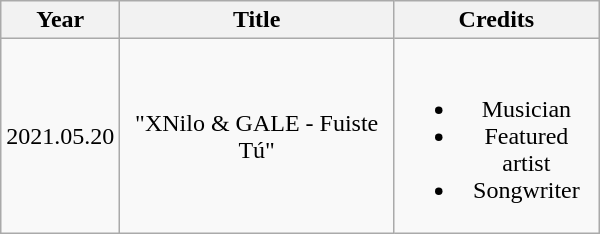<table class="wikitable unsortable" style="text-align: center; width: 400px; height: 100px;">
<tr>
<th>Year</th>
<th>Title</th>
<th>Credits</th>
</tr>
<tr>
<td>2021.05.20</td>
<td>"XNilo & GALE  - Fuiste Tú"</td>
<td><br><ul><li>Musician</li><li>Featured artist</li><li>Songwriter</li></ul></td>
</tr>
</table>
